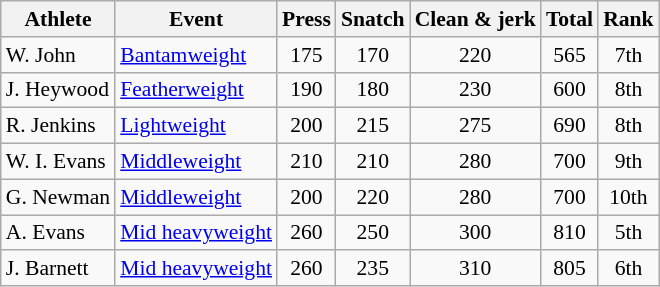<table class="wikitable" style="font-size:90%">
<tr>
<th r>Athlete</th>
<th>Event</th>
<th>Press</th>
<th>Snatch</th>
<th>Clean & jerk</th>
<th>Total</th>
<th>Rank</th>
</tr>
<tr align=center>
<td align=left>W. John</td>
<td align=left><a href='#'>Bantamweight</a></td>
<td>175</td>
<td>170</td>
<td>220</td>
<td>565</td>
<td>7th</td>
</tr>
<tr align=center>
<td align=left>J. Heywood</td>
<td align=left><a href='#'>Featherweight</a></td>
<td>190</td>
<td>180</td>
<td>230</td>
<td>600</td>
<td>8th</td>
</tr>
<tr align=center>
<td align=left>R. Jenkins</td>
<td align=left><a href='#'>Lightweight</a></td>
<td>200</td>
<td>215</td>
<td>275</td>
<td>690</td>
<td>8th</td>
</tr>
<tr align=center>
<td align=left>W. I. Evans</td>
<td align=left><a href='#'>Middleweight</a></td>
<td>210</td>
<td>210</td>
<td>280</td>
<td>700</td>
<td>9th</td>
</tr>
<tr align=center>
<td align=left>G. Newman</td>
<td align=left><a href='#'>Middleweight</a></td>
<td>200</td>
<td>220</td>
<td>280</td>
<td>700</td>
<td>10th</td>
</tr>
<tr align=center>
<td align=left>A. Evans</td>
<td align=left><a href='#'>Mid heavyweight</a></td>
<td>260</td>
<td>250</td>
<td>300</td>
<td>810</td>
<td>5th</td>
</tr>
<tr align=center>
<td align=left>J. Barnett</td>
<td align=left><a href='#'>Mid heavyweight</a></td>
<td>260</td>
<td>235</td>
<td>310</td>
<td>805</td>
<td>6th</td>
</tr>
</table>
